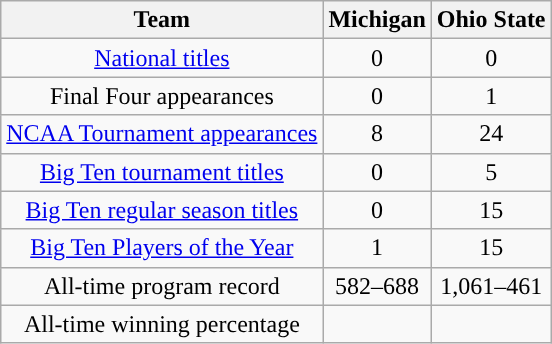<table class="wikitable" style="text-align:center;">
<tr>
<th>Team</th>
<th>Michigan</th>
<th>Ohio State</th>
</tr>
<tr>
<td><a href='#'>National titles</a></td>
<td style=>0</td>
<td>0</td>
</tr>
<tr>
<td>Final Four appearances</td>
<td>0</td>
<td>1</td>
</tr>
<tr>
<td><a href='#'>NCAA Tournament appearances</a></td>
<td>8</td>
<td>24</td>
</tr>
<tr>
<td><a href='#'>Big Ten tournament titles</a></td>
<td>0</td>
<td>5</td>
</tr>
<tr>
<td><a href='#'>Big Ten regular season titles</a></td>
<td>0</td>
<td>15</td>
</tr>
<tr>
<td><a href='#'>Big Ten Players of the Year</a></td>
<td>1</td>
<td>15</td>
</tr>
<tr>
<td>All-time program record</td>
<td>582–688</td>
<td>1,061–461</td>
</tr>
<tr>
<td>All-time winning percentage</td>
<td></td>
<td></td>
</tr>
</table>
